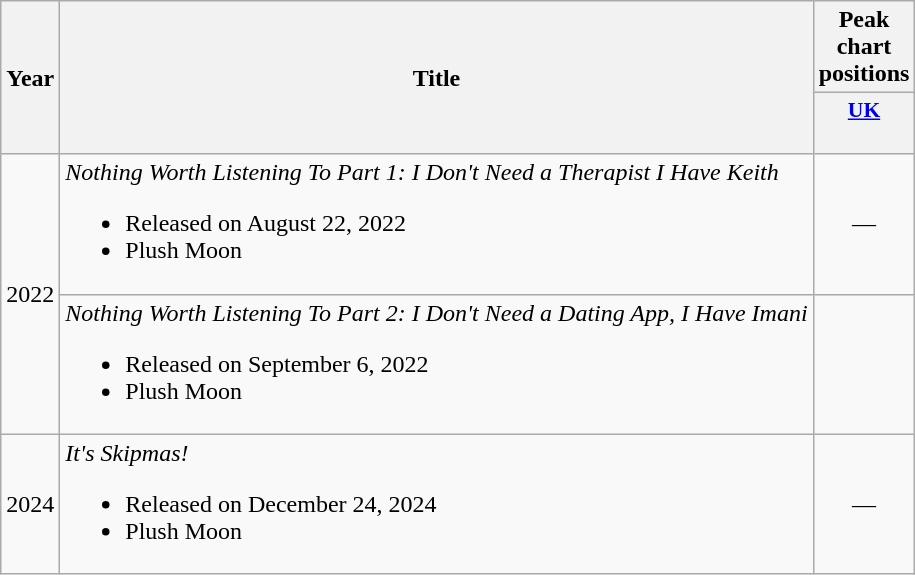<table class="wikitable">
<tr>
<th rowspan="2">Year</th>
<th rowspan="2">Title</th>
<th colspan="1">Peak chart positions</th>
</tr>
<tr>
<th style="width:3em;font-size:90%"><a href='#'>UK</a><br><br></th>
</tr>
<tr>
<td rowspan="2">2022</td>
<td><em>Nothing Worth Listening To Part 1: I Don't Need a Therapist I Have Keith</em><br><ul><li>Released on August 22, 2022</li><li>Plush Moon</li></ul></td>
<td align="center">—</td>
</tr>
<tr>
<td><em>Nothing Worth Listening To Part 2: I Don't Need a Dating App, I Have Imani</em><br><ul><li>Released on September 6, 2022</li><li>Plush Moon</li></ul></td>
</tr>
<tr>
<td>2024</td>
<td><em>It's Skipmas!</em><br><ul><li>Released on December 24, 2024</li><li>Plush Moon</li></ul></td>
<td align="center">—</td>
</tr>
</table>
